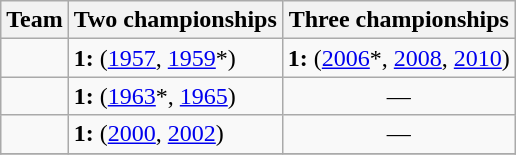<table class="wikitable">
<tr>
<th>Team</th>
<th>Two championships</th>
<th>Three championships</th>
</tr>
<tr>
<td></td>
<td><strong>1:</strong> (<a href='#'>1957</a>, <a href='#'>1959</a>*)</td>
<td><strong>1:</strong> (<a href='#'>2006</a>*, <a href='#'>2008</a>, <a href='#'>2010</a>)</td>
</tr>
<tr>
<td></td>
<td><strong>1:</strong> (<a href='#'>1963</a>*, <a href='#'>1965</a>)</td>
<td align=center>—</td>
</tr>
<tr>
<td></td>
<td><strong>1:</strong> (<a href='#'>2000</a>, <a href='#'>2002</a>)</td>
<td align=center>—</td>
</tr>
<tr>
</tr>
</table>
